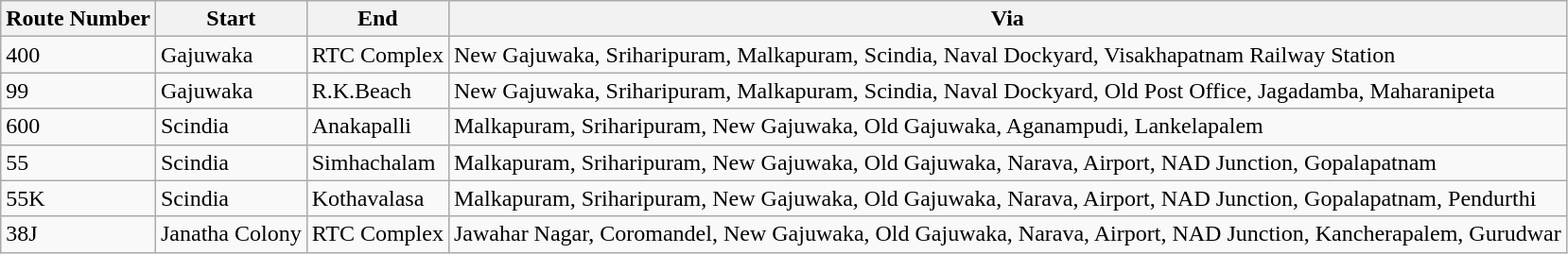<table class="sortable wikitable">
<tr>
<th>Route Number</th>
<th>Start</th>
<th>End</th>
<th>Via</th>
</tr>
<tr>
<td>400</td>
<td>Gajuwaka</td>
<td>RTC Complex</td>
<td>New Gajuwaka, Sriharipuram, Malkapuram, Scindia, Naval Dockyard, Visakhapatnam Railway Station</td>
</tr>
<tr>
<td>99</td>
<td>Gajuwaka</td>
<td>R.K.Beach</td>
<td>New Gajuwaka, Sriharipuram, Malkapuram, Scindia, Naval Dockyard, Old Post Office, Jagadamba, Maharanipeta</td>
</tr>
<tr>
<td>600</td>
<td>Scindia</td>
<td>Anakapalli</td>
<td>Malkapuram, Sriharipuram, New Gajuwaka, Old Gajuwaka, Aganampudi, Lankelapalem</td>
</tr>
<tr>
<td>55</td>
<td>Scindia</td>
<td>Simhachalam</td>
<td>Malkapuram, Sriharipuram, New Gajuwaka, Old Gajuwaka, Narava, Airport, NAD Junction, Gopalapatnam</td>
</tr>
<tr>
<td>55K</td>
<td>Scindia</td>
<td>Kothavalasa</td>
<td>Malkapuram, Sriharipuram, New Gajuwaka, Old Gajuwaka, Narava, Airport, NAD Junction, Gopalapatnam, Pendurthi</td>
</tr>
<tr>
<td>38J</td>
<td>Janatha Colony</td>
<td>RTC Complex</td>
<td>Jawahar Nagar, Coromandel, New Gajuwaka, Old Gajuwaka, Narava, Airport, NAD Junction, Kancherapalem, Gurudwar</td>
</tr>
</table>
